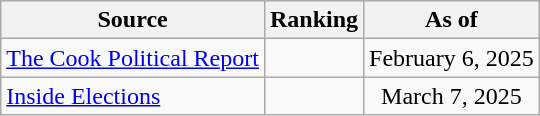<table class="wikitable" style="text-align:center">
<tr>
<th>Source</th>
<th>Ranking</th>
<th>As of</th>
</tr>
<tr>
<td align=left><a href='#'>The Cook Political Report</a></td>
<td></td>
<td>February 6, 2025</td>
</tr>
<tr>
<td align=left><a href='#'>Inside Elections</a></td>
<td></td>
<td>March 7, 2025</td>
</tr>
</table>
